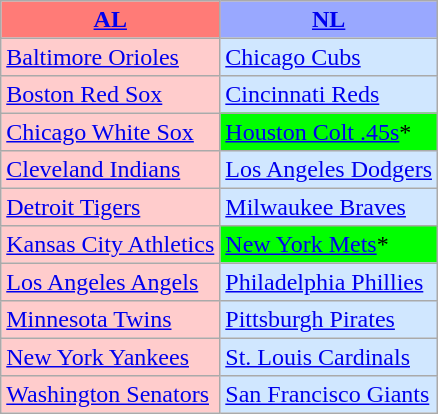<table class="wikitable" style="font-size:100%;line-height:1.1;">
<tr>
<th style="background-color: #FF7B77;"><a href='#'>AL</a></th>
<th style="background-color: #99A8FF;"><a href='#'>NL</a></th>
</tr>
<tr>
<td style="background-color: #FFCCCC;"><a href='#'>Baltimore Orioles</a></td>
<td style="background-color: #D0E7FF;"><a href='#'>Chicago Cubs</a></td>
</tr>
<tr>
<td style="background-color: #FFCCCC;"><a href='#'>Boston Red Sox</a></td>
<td style="background-color: #D0E7FF;"><a href='#'>Cincinnati Reds</a></td>
</tr>
<tr>
<td style="background-color: #FFCCCC;"><a href='#'>Chicago White Sox</a></td>
<td style="background-color: #00FF00;"><a href='#'>Houston Colt .45s</a>*</td>
</tr>
<tr>
<td style="background-color: #FFCCCC;"><a href='#'>Cleveland Indians</a></td>
<td style="background-color: #D0E7FF;"><a href='#'>Los Angeles Dodgers</a></td>
</tr>
<tr>
<td style="background-color: #FFCCCC;"><a href='#'>Detroit Tigers</a></td>
<td style="background-color: #D0E7FF;"><a href='#'>Milwaukee Braves</a></td>
</tr>
<tr>
<td style="background-color: #FFCCCC;"><a href='#'>Kansas City Athletics</a></td>
<td style="background-color: #00FF00;"><a href='#'>New York Mets</a>*</td>
</tr>
<tr>
<td style="background-color: #FFCCCC;"><a href='#'>Los Angeles Angels</a></td>
<td style="background-color: #D0E7FF;"><a href='#'>Philadelphia Phillies</a></td>
</tr>
<tr>
<td style="background-color: #FFCCCC;"><a href='#'>Minnesota Twins</a></td>
<td style="background-color: #D0E7FF;"><a href='#'>Pittsburgh Pirates</a></td>
</tr>
<tr>
<td style="background-color: #FFCCCC;"><a href='#'>New York Yankees</a></td>
<td style="background-color: #D0E7FF;"><a href='#'>St. Louis Cardinals</a></td>
</tr>
<tr>
<td style="background-color: #FFCCCC;"><a href='#'>Washington Senators</a></td>
<td style="background-color: #D0E7FF;"><a href='#'>San Francisco Giants</a></td>
</tr>
</table>
